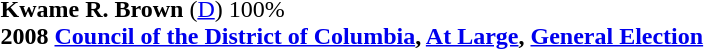<table>
<tr>
<td><strong>Kwame R. Brown</strong> (<a href='#'>D</a>) 100%<br><strong>2008 <a href='#'>Council of the District of Columbia</a>, <a href='#'>At Large</a>, <a href='#'>General Election</a></strong></td>
</tr>
</table>
